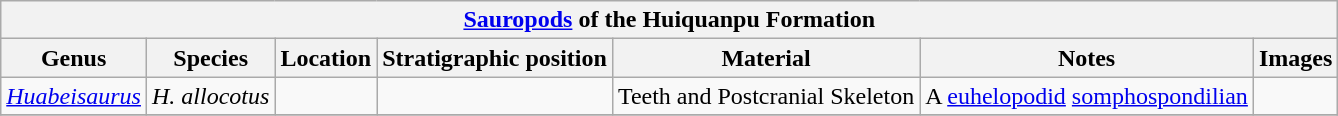<table class="wikitable" align="center">
<tr>
<th colspan="7" align="center"><a href='#'>Sauropods</a> of the Huiquanpu Formation</th>
</tr>
<tr>
<th>Genus</th>
<th>Species</th>
<th>Location</th>
<th>Stratigraphic position</th>
<th>Material</th>
<th>Notes</th>
<th>Images</th>
</tr>
<tr>
<td><em><a href='#'>Huabeisaurus</a></em></td>
<td><em>H. allocotus</em></td>
<td></td>
<td></td>
<td>Teeth and Postcranial Skeleton</td>
<td>A <a href='#'>euhelopodid</a> <a href='#'>somphospondilian</a></td>
<td></td>
</tr>
<tr>
</tr>
</table>
